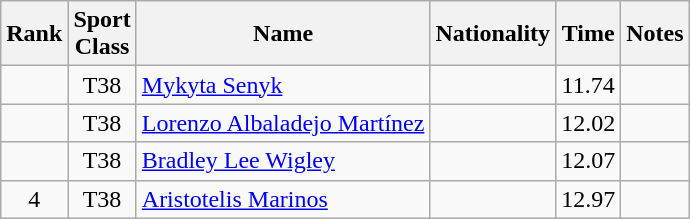<table class="wikitable sortable" style="text-align:center">
<tr>
<th>Rank</th>
<th>Sport<br>Class</th>
<th>Name</th>
<th>Nationality</th>
<th>Time</th>
<th>Notes</th>
</tr>
<tr>
<td></td>
<td>T38</td>
<td align=left><a href='#'>Mykyta Senyk</a></td>
<td align=left></td>
<td>11.74</td>
<td></td>
</tr>
<tr>
<td></td>
<td>T38</td>
<td align=left><a href='#'>Lorenzo Albaladejo Martínez</a></td>
<td align=left></td>
<td>12.02</td>
<td></td>
</tr>
<tr>
<td></td>
<td>T38</td>
<td align=left><a href='#'>Bradley Lee Wigley</a></td>
<td align=left></td>
<td>12.07</td>
<td></td>
</tr>
<tr>
<td>4</td>
<td>T38</td>
<td align=left><a href='#'>Aristotelis Marinos</a></td>
<td align=left></td>
<td>12.97</td>
<td></td>
</tr>
</table>
